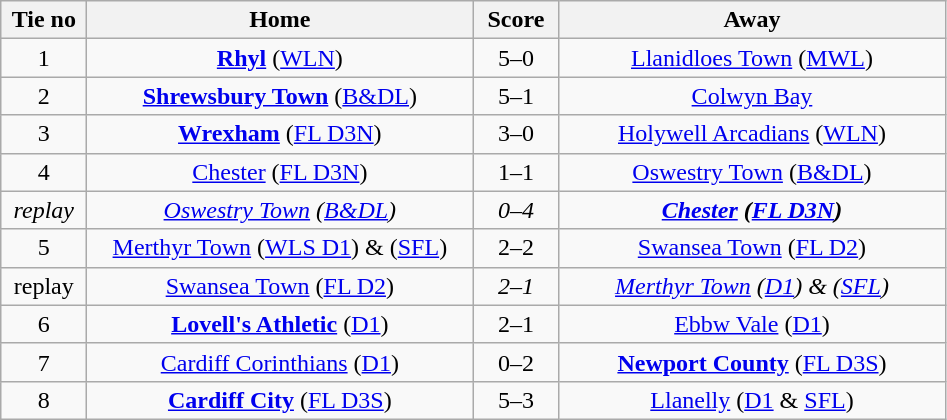<table class="wikitable" style="text-align:center">
<tr>
<th width=50>Tie no</th>
<th width=250>Home</th>
<th width=50>Score</th>
<th width=250>Away</th>
</tr>
<tr>
<td>1</td>
<td><strong><a href='#'>Rhyl</a></strong> (<a href='#'>WLN</a>)</td>
<td>5–0</td>
<td><a href='#'>Llanidloes Town</a> (<a href='#'>MWL</a>)</td>
</tr>
<tr>
<td>2</td>
<td><strong><a href='#'>Shrewsbury Town</a></strong> (<a href='#'>B&DL</a>)</td>
<td>5–1</td>
<td><a href='#'>Colwyn Bay</a></td>
</tr>
<tr>
<td>3</td>
<td><strong><a href='#'>Wrexham</a></strong> (<a href='#'>FL D3N</a>)</td>
<td>3–0</td>
<td><a href='#'>Holywell Arcadians</a> (<a href='#'>WLN</a>)</td>
</tr>
<tr>
<td>4</td>
<td><a href='#'>Chester</a> (<a href='#'>FL D3N</a>)</td>
<td>1–1</td>
<td><a href='#'>Oswestry Town</a> (<a href='#'>B&DL</a>)</td>
</tr>
<tr>
<td><em>replay</em></td>
<td><em><a href='#'>Oswestry Town</a> (<a href='#'>B&DL</a>)</em></td>
<td><em>0–4</em></td>
<td><strong><em><a href='#'>Chester</a><strong> (<a href='#'>FL D3N</a>)<em></td>
</tr>
<tr>
<td>5</td>
<td><a href='#'>Merthyr Town</a> (<a href='#'>WLS D1</a>) & (<a href='#'>SFL</a>)</td>
<td>2–2</td>
<td><a href='#'>Swansea Town</a> (<a href='#'>FL D2</a>)</td>
</tr>
<tr>
<td></em>replay<em></td>
<td></em></strong><a href='#'>Swansea Town</a></strong> (<a href='#'>FL D2</a>)</em></td>
<td><em>2–1</em></td>
<td><em><a href='#'>Merthyr Town</a> (<a href='#'>D1</a>) & (<a href='#'>SFL</a>)</em></td>
</tr>
<tr>
<td>6</td>
<td><strong><a href='#'>Lovell's Athletic</a></strong> (<a href='#'>D1</a>)</td>
<td>2–1</td>
<td><a href='#'>Ebbw Vale</a> (<a href='#'>D1</a>)</td>
</tr>
<tr>
<td>7</td>
<td><a href='#'>Cardiff Corinthians</a> (<a href='#'>D1</a>)</td>
<td>0–2</td>
<td><strong><a href='#'>Newport County</a></strong> (<a href='#'>FL D3S</a>)</td>
</tr>
<tr>
<td>8</td>
<td><strong><a href='#'>Cardiff City</a></strong> (<a href='#'>FL D3S</a>)</td>
<td>5–3</td>
<td><a href='#'>Llanelly</a> (<a href='#'>D1</a> & <a href='#'>SFL</a>)</td>
</tr>
</table>
